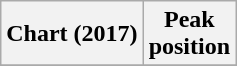<table class="wikitable plainrowheaders" style="text-align:center">
<tr>
<th scope="col">Chart (2017)</th>
<th scope="col">Peak<br> position</th>
</tr>
<tr>
</tr>
</table>
